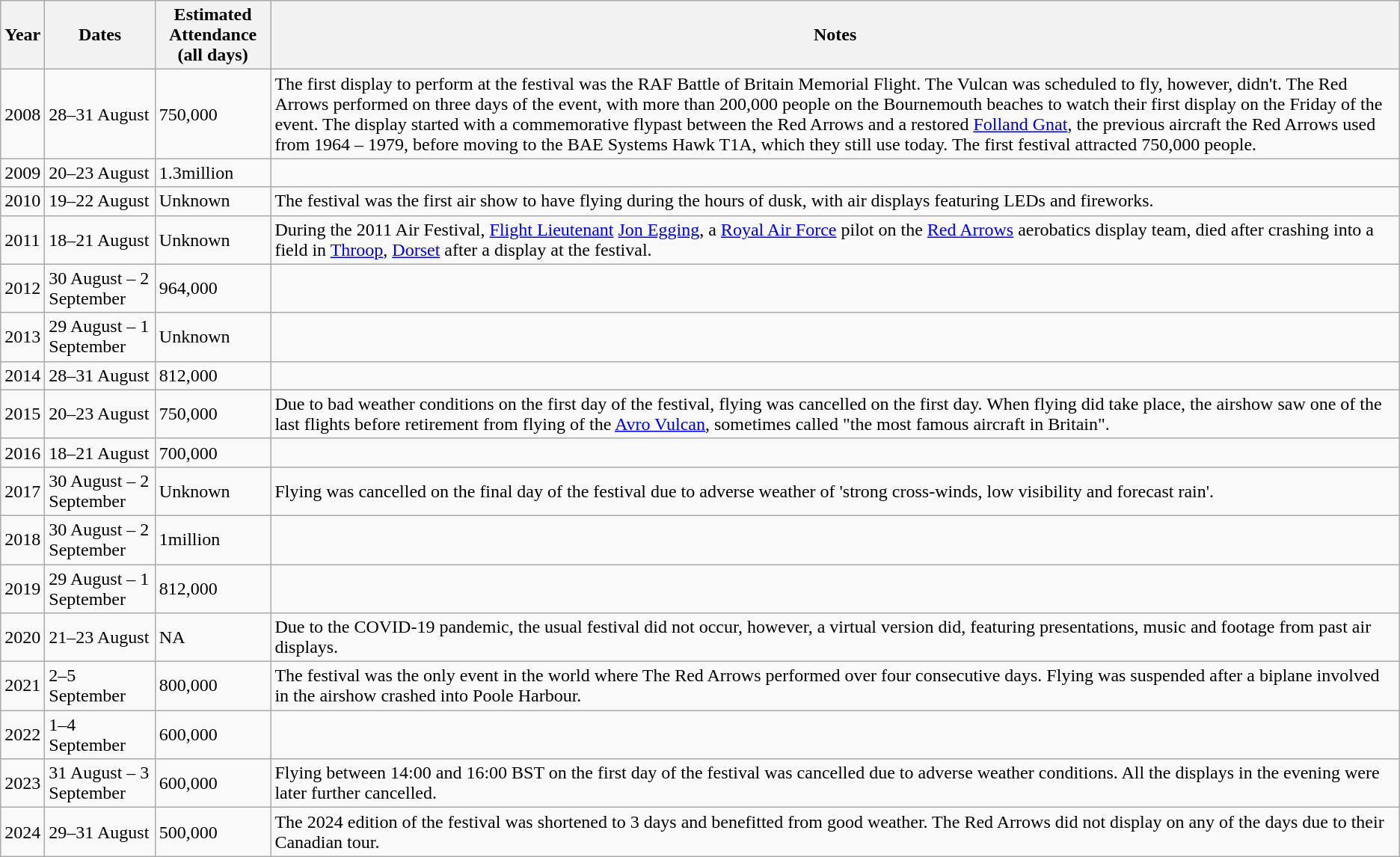<table class="wikitable">
<tr>
<th>Year</th>
<th>Dates</th>
<th>Estimated Attendance<br>(all days)</th>
<th>Notes</th>
</tr>
<tr>
<td>2008</td>
<td>28–31 August</td>
<td>750,000</td>
<td>The first display to perform at the festival was the RAF Battle of Britain Memorial Flight. The Vulcan was scheduled to fly, however, didn't. The Red Arrows performed on three days of the event, with more than 200,000 people on the Bournemouth beaches to watch their first display on the Friday of the event. The display started with a commemorative flypast between the Red Arrows and a restored <a href='#'>Folland Gnat</a>, the previous aircraft the Red Arrows used from 1964 – 1979, before moving to the BAE Systems Hawk T1A, which they still use today. The first festival attracted 750,000 people.</td>
</tr>
<tr>
<td>2009</td>
<td>20–23 August</td>
<td>1.3million</td>
<td></td>
</tr>
<tr>
<td>2010</td>
<td>19–22 August</td>
<td>Unknown</td>
<td>The festival was the first air show to have flying during the hours of dusk, with air displays featuring LEDs and fireworks.</td>
</tr>
<tr>
<td>2011</td>
<td>18–21 August</td>
<td>Unknown</td>
<td>During the 2011 Air Festival, <a href='#'>Flight Lieutenant</a> <a href='#'>Jon Egging</a>, a <a href='#'>Royal Air Force</a> pilot on the <a href='#'>Red Arrows</a> aerobatics display team, died after crashing into a field in <a href='#'>Throop</a>, <a href='#'>Dorset</a> after a display at the festival.</td>
</tr>
<tr>
<td>2012</td>
<td>30 August – 2 September</td>
<td>964,000</td>
<td></td>
</tr>
<tr>
<td>2013</td>
<td>29 August – 1 September</td>
<td>Unknown</td>
<td></td>
</tr>
<tr>
<td>2014</td>
<td>28–31 August</td>
<td>812,000</td>
<td></td>
</tr>
<tr>
<td>2015</td>
<td>20–23 August</td>
<td>750,000</td>
<td>Due to bad weather conditions on the first day of the festival, flying was cancelled on the first day. When flying did take place, the airshow saw one of the last flights before retirement from flying of the <a href='#'>Avro Vulcan</a>, sometimes called "the most famous aircraft in Britain".</td>
</tr>
<tr>
<td>2016</td>
<td>18–21 August</td>
<td>700,000</td>
<td></td>
</tr>
<tr>
<td>2017</td>
<td>30 August – 2 September</td>
<td>Unknown</td>
<td>Flying was cancelled on the final day of the festival due to adverse weather of 'strong cross-winds, low visibility and forecast rain'.</td>
</tr>
<tr>
<td>2018</td>
<td>30 August – 2 September</td>
<td>1million</td>
<td></td>
</tr>
<tr>
<td>2019</td>
<td>29 August – 1 September</td>
<td>812,000</td>
<td></td>
</tr>
<tr>
<td>2020</td>
<td>21–23 August</td>
<td>NA</td>
<td>Due to the COVID-19 pandemic, the usual festival did not occur, however, a virtual version did, featuring presentations, music and footage from past air displays.</td>
</tr>
<tr>
<td>2021</td>
<td>2–5 September</td>
<td>800,000</td>
<td>The festival was the only event in the world where The Red Arrows performed over four consecutive days. Flying was suspended after a biplane involved in the airshow crashed into Poole Harbour.</td>
</tr>
<tr>
<td>2022</td>
<td>1–4 September</td>
<td>600,000</td>
<td></td>
</tr>
<tr>
<td>2023</td>
<td>31 August – 3 September</td>
<td>600,000</td>
<td>Flying between 14:00 and 16:00 BST on the first day of the festival was cancelled due to adverse weather conditions. All the displays in the evening were later further cancelled.</td>
</tr>
<tr>
<td>2024</td>
<td>29–31 August</td>
<td>500,000</td>
<td>The 2024 edition of the festival was shortened to 3 days and benefitted from good weather. The Red Arrows did not display on any of the days due to their Canadian tour.</td>
</tr>
</table>
